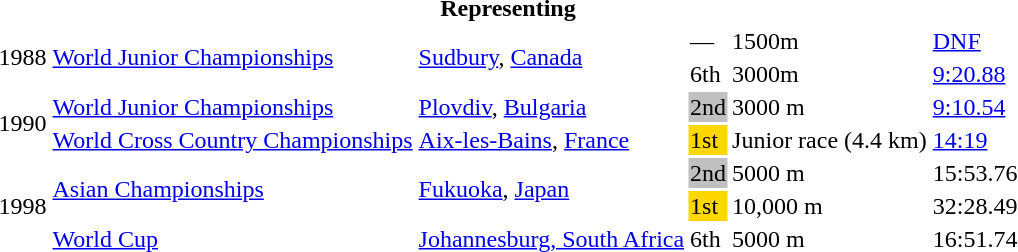<table>
<tr>
<th colspan="6">Representing </th>
</tr>
<tr>
<td rowspan=2>1988</td>
<td rowspan=2><a href='#'>World Junior Championships</a></td>
<td rowspan=2><a href='#'>Sudbury</a>, <a href='#'>Canada</a></td>
<td>—</td>
<td>1500m</td>
<td><a href='#'>DNF</a></td>
</tr>
<tr>
<td>6th</td>
<td>3000m</td>
<td><a href='#'>9:20.88</a></td>
</tr>
<tr>
<td rowspan=2>1990</td>
<td><a href='#'>World Junior Championships</a></td>
<td><a href='#'>Plovdiv</a>, <a href='#'>Bulgaria</a></td>
<td bgcolor="silver">2nd</td>
<td>3000 m</td>
<td><a href='#'>9:10.54</a></td>
</tr>
<tr>
<td><a href='#'>World Cross Country Championships</a></td>
<td><a href='#'>Aix-les-Bains</a>, <a href='#'>France</a></td>
<td bgcolor=gold>1st</td>
<td>Junior race (4.4 km)</td>
<td><a href='#'>14:19</a></td>
</tr>
<tr>
<td rowspan=3>1998</td>
<td rowspan=2><a href='#'>Asian Championships</a></td>
<td rowspan=2><a href='#'>Fukuoka</a>, <a href='#'>Japan</a></td>
<td bgcolor="silver">2nd</td>
<td>5000 m</td>
<td>15:53.76</td>
</tr>
<tr>
<td bgcolor="gold">1st</td>
<td>10,000 m</td>
<td>32:28.49</td>
</tr>
<tr>
<td><a href='#'>World Cup</a></td>
<td><a href='#'>Johannesburg, South Africa</a></td>
<td>6th</td>
<td>5000 m</td>
<td>16:51.74</td>
</tr>
</table>
